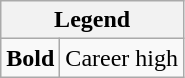<table class="wikitable mw-collapsible mw-collapsed">
<tr>
<th colspan="2">Legend</th>
</tr>
<tr>
<td><strong>Bold</strong></td>
<td>Career high</td>
</tr>
</table>
